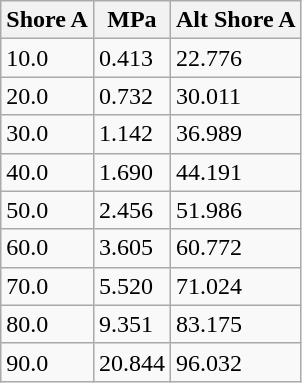<table class="wikitable">
<tr>
<th>Shore A</th>
<th>MPa</th>
<th>Alt Shore A</th>
</tr>
<tr>
<td>10.0</td>
<td>0.413</td>
<td>22.776</td>
</tr>
<tr>
<td>20.0</td>
<td>0.732</td>
<td>30.011</td>
</tr>
<tr>
<td>30.0</td>
<td>1.142</td>
<td>36.989</td>
</tr>
<tr>
<td>40.0</td>
<td>1.690</td>
<td>44.191</td>
</tr>
<tr>
<td>50.0</td>
<td>2.456</td>
<td>51.986</td>
</tr>
<tr>
<td>60.0</td>
<td>3.605</td>
<td>60.772</td>
</tr>
<tr>
<td>70.0</td>
<td>5.520</td>
<td>71.024</td>
</tr>
<tr>
<td>80.0</td>
<td>9.351</td>
<td>83.175</td>
</tr>
<tr>
<td>90.0</td>
<td>20.844</td>
<td>96.032</td>
</tr>
</table>
